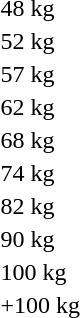<table>
<tr>
<td>48 kg</td>
<td></td>
<td></td>
<td></td>
</tr>
<tr>
<td>52 kg</td>
<td></td>
<td></td>
<td></td>
</tr>
<tr>
<td>57 kg</td>
<td></td>
<td></td>
<td></td>
</tr>
<tr>
<td>62 kg</td>
<td></td>
<td></td>
<td></td>
</tr>
<tr>
<td>68 kg</td>
<td></td>
<td></td>
<td></td>
</tr>
<tr>
<td>74 kg</td>
<td></td>
<td></td>
<td></td>
</tr>
<tr>
<td>82 kg</td>
<td></td>
<td></td>
<td></td>
</tr>
<tr>
<td>90 kg</td>
<td></td>
<td></td>
<td></td>
</tr>
<tr>
<td>100 kg</td>
<td></td>
<td></td>
<td></td>
</tr>
<tr>
<td>+100 kg</td>
<td></td>
<td></td>
<td></td>
</tr>
</table>
